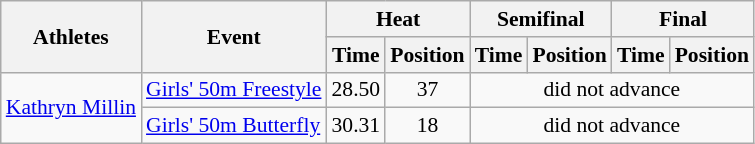<table class="wikitable" border="1" style="font-size:90%">
<tr>
<th rowspan=2>Athletes</th>
<th rowspan=2>Event</th>
<th colspan=2>Heat</th>
<th colspan=2>Semifinal</th>
<th colspan=2>Final</th>
</tr>
<tr>
<th>Time</th>
<th>Position</th>
<th>Time</th>
<th>Position</th>
<th>Time</th>
<th>Position</th>
</tr>
<tr>
<td rowspan="2"><a href='#'>Kathryn Millin</a></td>
<td><a href='#'>Girls' 50m Freestyle</a></td>
<td align=center>28.50</td>
<td align=center>37</td>
<td align=center colspan="4">did not advance</td>
</tr>
<tr>
<td><a href='#'>Girls' 50m Butterfly</a></td>
<td align=center>30.31</td>
<td align=center>18</td>
<td align=center colspan="4">did not advance</td>
</tr>
</table>
